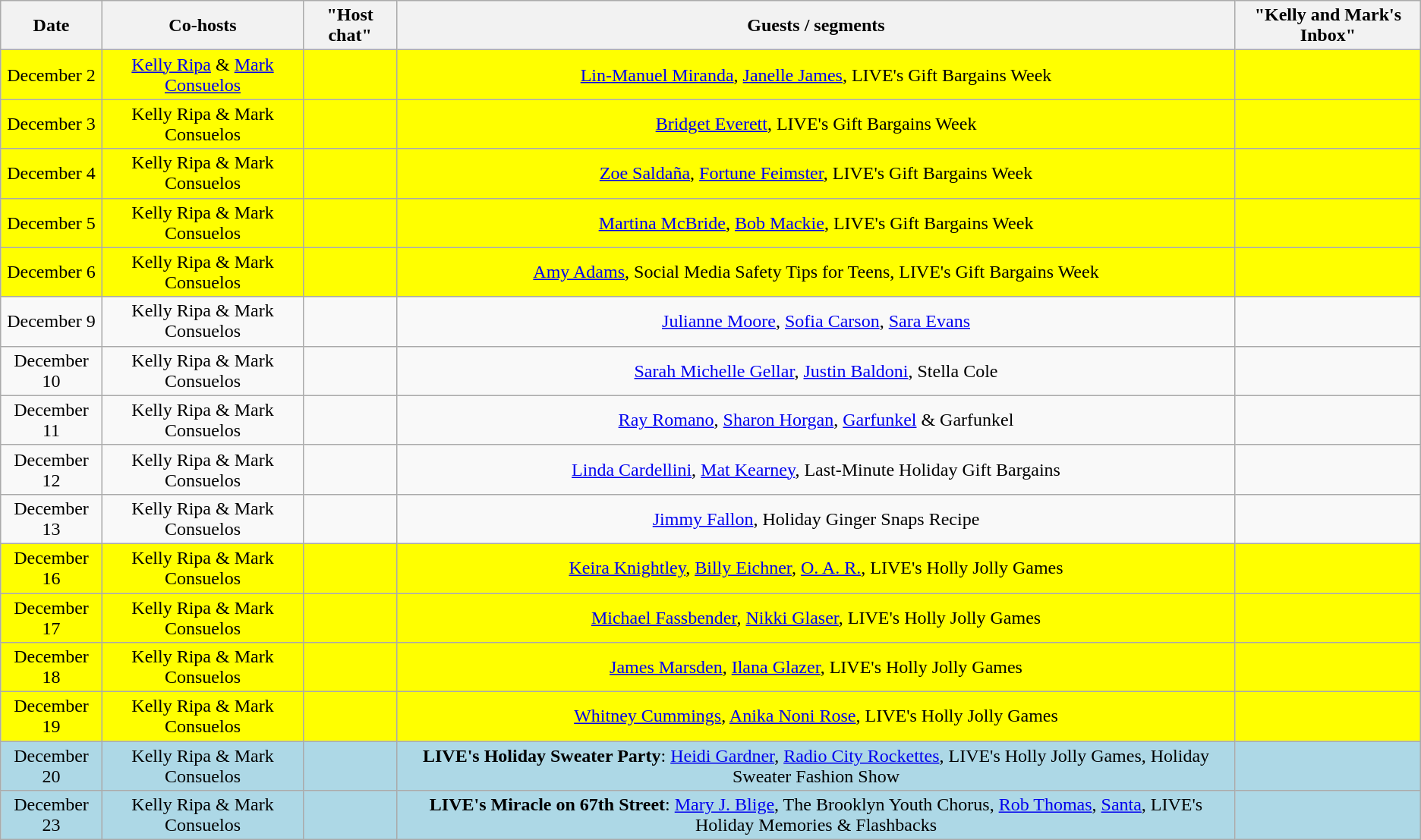<table class="wikitable sortable" style="text-align:center;">
<tr>
<th>Date</th>
<th>Co-hosts</th>
<th>"Host chat"</th>
<th>Guests / segments</th>
<th>"Kelly and Mark's Inbox"</th>
</tr>
<tr style="background:yellow;">
<td>December 2</td>
<td><a href='#'>Kelly Ripa</a> & <a href='#'>Mark Consuelos</a></td>
<td></td>
<td><a href='#'>Lin-Manuel Miranda</a>, <a href='#'>Janelle James</a>, LIVE's Gift Bargains Week</td>
<td></td>
</tr>
<tr style="background:yellow;">
<td>December 3</td>
<td>Kelly Ripa & Mark Consuelos</td>
<td></td>
<td><a href='#'>Bridget Everett</a>, LIVE's Gift Bargains Week</td>
<td></td>
</tr>
<tr style="background:yellow;">
<td>December 4</td>
<td>Kelly Ripa & Mark Consuelos</td>
<td></td>
<td><a href='#'>Zoe Saldaña</a>, <a href='#'>Fortune Feimster</a>, LIVE's Gift Bargains Week</td>
<td></td>
</tr>
<tr style="background:yellow;">
<td>December 5</td>
<td>Kelly Ripa & Mark Consuelos</td>
<td></td>
<td><a href='#'>Martina McBride</a>, <a href='#'>Bob Mackie</a>, LIVE's Gift Bargains Week</td>
<td></td>
</tr>
<tr style="background:yellow;">
<td>December 6</td>
<td>Kelly Ripa & Mark Consuelos</td>
<td></td>
<td><a href='#'>Amy Adams</a>, Social Media Safety Tips for Teens, LIVE's Gift Bargains Week</td>
<td></td>
</tr>
<tr>
<td>December 9</td>
<td>Kelly Ripa & Mark Consuelos</td>
<td></td>
<td><a href='#'>Julianne Moore</a>, <a href='#'>Sofia Carson</a>, <a href='#'>Sara Evans</a></td>
<td></td>
</tr>
<tr>
<td>December 10</td>
<td>Kelly Ripa & Mark Consuelos</td>
<td></td>
<td><a href='#'>Sarah Michelle Gellar</a>, <a href='#'>Justin Baldoni</a>, Stella Cole</td>
<td></td>
</tr>
<tr>
<td>December 11</td>
<td>Kelly Ripa & Mark Consuelos</td>
<td></td>
<td><a href='#'>Ray Romano</a>, <a href='#'>Sharon Horgan</a>, <a href='#'>Garfunkel</a> & Garfunkel</td>
<td></td>
</tr>
<tr>
<td>December 12</td>
<td>Kelly Ripa & Mark Consuelos</td>
<td></td>
<td><a href='#'>Linda Cardellini</a>, <a href='#'>Mat Kearney</a>, Last-Minute Holiday Gift Bargains</td>
<td></td>
</tr>
<tr>
<td>December 13</td>
<td>Kelly Ripa & Mark Consuelos</td>
<td></td>
<td><a href='#'>Jimmy Fallon</a>, Holiday Ginger Snaps Recipe</td>
<td></td>
</tr>
<tr style="background:yellow;">
<td>December 16</td>
<td>Kelly Ripa & Mark Consuelos</td>
<td></td>
<td><a href='#'>Keira Knightley</a>, <a href='#'>Billy Eichner</a>, <a href='#'>O. A. R.</a>, LIVE's Holly Jolly Games</td>
<td></td>
</tr>
<tr style="background:yellow;">
<td>December 17</td>
<td>Kelly Ripa & Mark Consuelos</td>
<td></td>
<td><a href='#'>Michael Fassbender</a>, <a href='#'>Nikki Glaser</a>, LIVE's Holly Jolly Games</td>
<td></td>
</tr>
<tr style="background:yellow;">
<td>December 18</td>
<td>Kelly Ripa & Mark Consuelos</td>
<td></td>
<td><a href='#'>James Marsden</a>, <a href='#'>Ilana Glazer</a>, LIVE's Holly Jolly Games</td>
<td></td>
</tr>
<tr style="background:yellow;">
<td>December 19</td>
<td>Kelly Ripa & Mark Consuelos</td>
<td></td>
<td><a href='#'>Whitney Cummings</a>, <a href='#'>Anika Noni Rose</a>, LIVE's Holly Jolly Games</td>
<td></td>
</tr>
<tr style="background:lightblue;">
<td>December 20</td>
<td>Kelly Ripa & Mark Consuelos</td>
<td></td>
<td><strong>LIVE's Holiday Sweater Party</strong>: <a href='#'>Heidi Gardner</a>, <a href='#'>Radio City Rockettes</a>, LIVE's Holly Jolly Games, Holiday Sweater Fashion Show</td>
<td></td>
</tr>
<tr style="background:lightblue;">
<td>December 23</td>
<td>Kelly Ripa & Mark Consuelos</td>
<td></td>
<td><strong>LIVE's Miracle on 67th Street</strong>: <a href='#'>Mary J. Blige</a>, The Brooklyn Youth Chorus, <a href='#'>Rob Thomas</a>, <a href='#'>Santa</a>, LIVE's Holiday Memories & Flashbacks</td>
<td></td>
</tr>
</table>
